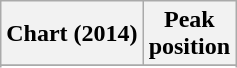<table class="wikitable sortable plainrowheaders" style="text-align:center;">
<tr>
<th scope="col">Chart (2014)</th>
<th scope="col">Peak<br>position</th>
</tr>
<tr>
</tr>
<tr>
</tr>
<tr>
</tr>
<tr>
</tr>
<tr>
</tr>
</table>
